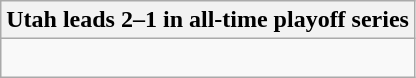<table class="wikitable collapsible collapsed">
<tr>
<th>Utah leads 2–1 in all-time playoff series</th>
</tr>
<tr>
<td><br>

</td>
</tr>
</table>
